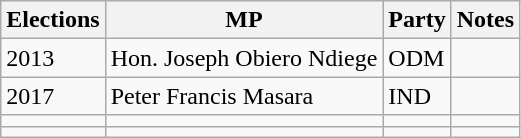<table class="wikitable">
<tr>
<th>Elections</th>
<th>MP </th>
<th>Party</th>
<th>Notes</th>
</tr>
<tr>
<td>2013</td>
<td>Hon. Joseph Obiero Ndiege</td>
<td>ODM</td>
<td></td>
</tr>
<tr>
<td>2017</td>
<td>Peter  Francis Masara</td>
<td>IND</td>
<td></td>
</tr>
<tr>
<td></td>
<td></td>
<td></td>
<td></td>
</tr>
<tr>
<td></td>
<td></td>
<td></td>
<td></td>
</tr>
</table>
